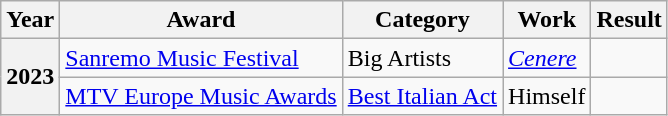<table class="wikitable">
<tr>
<th>Year</th>
<th>Award</th>
<th>Category</th>
<th>Work</th>
<th>Result</th>
</tr>
<tr>
<th rowspan="2">2023</th>
<td><a href='#'>Sanremo Music Festival</a></td>
<td>Big Artists</td>
<td><em><a href='#'>Cenere</a></em></td>
<td></td>
</tr>
<tr>
<td><a href='#'>MTV Europe Music Awards</a></td>
<td><a href='#'>Best Italian Act</a></td>
<td>Himself</td>
<td></td>
</tr>
</table>
